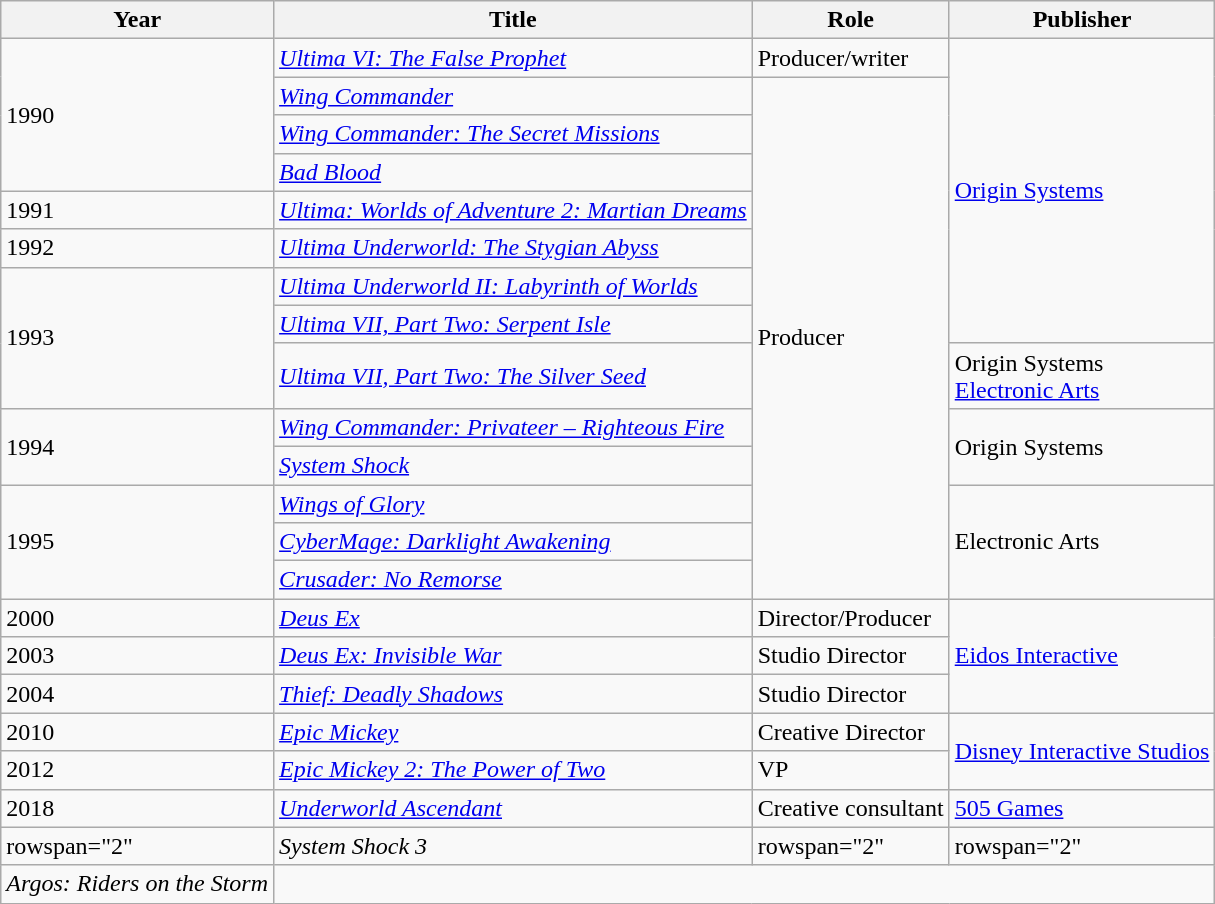<table class="wikitable">
<tr>
<th>Year</th>
<th>Title</th>
<th>Role</th>
<th>Publisher</th>
</tr>
<tr>
<td rowspan="4">1990</td>
<td><em><a href='#'>Ultima VI: The False Prophet</a></em></td>
<td>Producer/writer</td>
<td rowspan="8"><a href='#'>Origin Systems</a></td>
</tr>
<tr>
<td><em><a href='#'>Wing Commander</a></em></td>
<td rowspan="13">Producer</td>
</tr>
<tr>
<td><em><a href='#'>Wing Commander: The Secret Missions</a></em></td>
</tr>
<tr>
<td><em><a href='#'>Bad Blood</a></em></td>
</tr>
<tr>
<td>1991</td>
<td><em><a href='#'>Ultima: Worlds of Adventure 2: Martian Dreams</a></em></td>
</tr>
<tr>
<td>1992</td>
<td><em><a href='#'>Ultima Underworld: The Stygian Abyss</a></em></td>
</tr>
<tr>
<td rowspan="3">1993</td>
<td><em><a href='#'>Ultima Underworld II: Labyrinth of Worlds</a></em></td>
</tr>
<tr>
<td><em><a href='#'>Ultima VII, Part Two: Serpent Isle</a></em></td>
</tr>
<tr>
<td><em><a href='#'>Ultima VII, Part Two: The Silver Seed</a></em></td>
<td>Origin Systems<br><a href='#'>Electronic Arts</a></td>
</tr>
<tr>
<td rowspan="2">1994</td>
<td><em><a href='#'>Wing Commander: Privateer – Righteous Fire</a></em></td>
<td rowspan="2">Origin Systems</td>
</tr>
<tr>
<td><em><a href='#'>System Shock</a></em></td>
</tr>
<tr>
<td rowspan="3">1995</td>
<td><em><a href='#'>Wings of Glory</a></em></td>
<td rowspan="3">Electronic Arts</td>
</tr>
<tr>
<td><em><a href='#'>CyberMage: Darklight Awakening</a></em></td>
</tr>
<tr>
<td><em><a href='#'>Crusader: No Remorse</a></em></td>
</tr>
<tr>
<td>2000</td>
<td><em><a href='#'>Deus Ex</a></em></td>
<td>Director/Producer</td>
<td rowspan="3"><a href='#'>Eidos Interactive</a></td>
</tr>
<tr>
<td>2003</td>
<td><em><a href='#'>Deus Ex: Invisible War</a></em></td>
<td>Studio Director</td>
</tr>
<tr>
<td>2004</td>
<td><em><a href='#'>Thief: Deadly Shadows</a></em></td>
<td>Studio Director</td>
</tr>
<tr>
<td>2010</td>
<td><em><a href='#'>Epic Mickey</a></em></td>
<td>Creative Director</td>
<td rowspan="2"><a href='#'>Disney Interactive Studios</a></td>
</tr>
<tr>
<td>2012</td>
<td><em><a href='#'>Epic Mickey 2: The Power of Two</a></em></td>
<td>VP</td>
</tr>
<tr>
<td>2018</td>
<td><em><a href='#'>Underworld Ascendant</a></em></td>
<td>Creative consultant</td>
<td><a href='#'>505 Games</a></td>
</tr>
<tr>
<td>rowspan="2" </td>
<td><em>System Shock 3</em></td>
<td>rowspan="2" </td>
<td>rowspan="2" </td>
</tr>
<tr>
<td><em>Argos: Riders on the Storm</em></td>
</tr>
</table>
